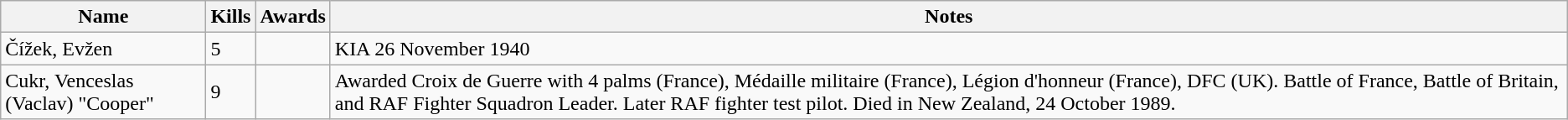<table class=wikitable>
<tr>
<th>Name</th>
<th>Kills</th>
<th>Awards</th>
<th>Notes</th>
</tr>
<tr>
<td>Čížek, Evžen</td>
<td>5</td>
<td></td>
<td>KIA 26 November 1940</td>
</tr>
<tr>
<td>Cukr, Venceslas (Vaclav) "Cooper"</td>
<td>9</td>
<td></td>
<td>Awarded Croix de Guerre with 4 palms (France), Médaille militaire (France), Légion d'honneur (France), DFC (UK). Battle of France, Battle of Britain, and RAF Fighter Squadron Leader. Later RAF fighter test pilot. Died in New Zealand, 24 October 1989.</td>
</tr>
</table>
